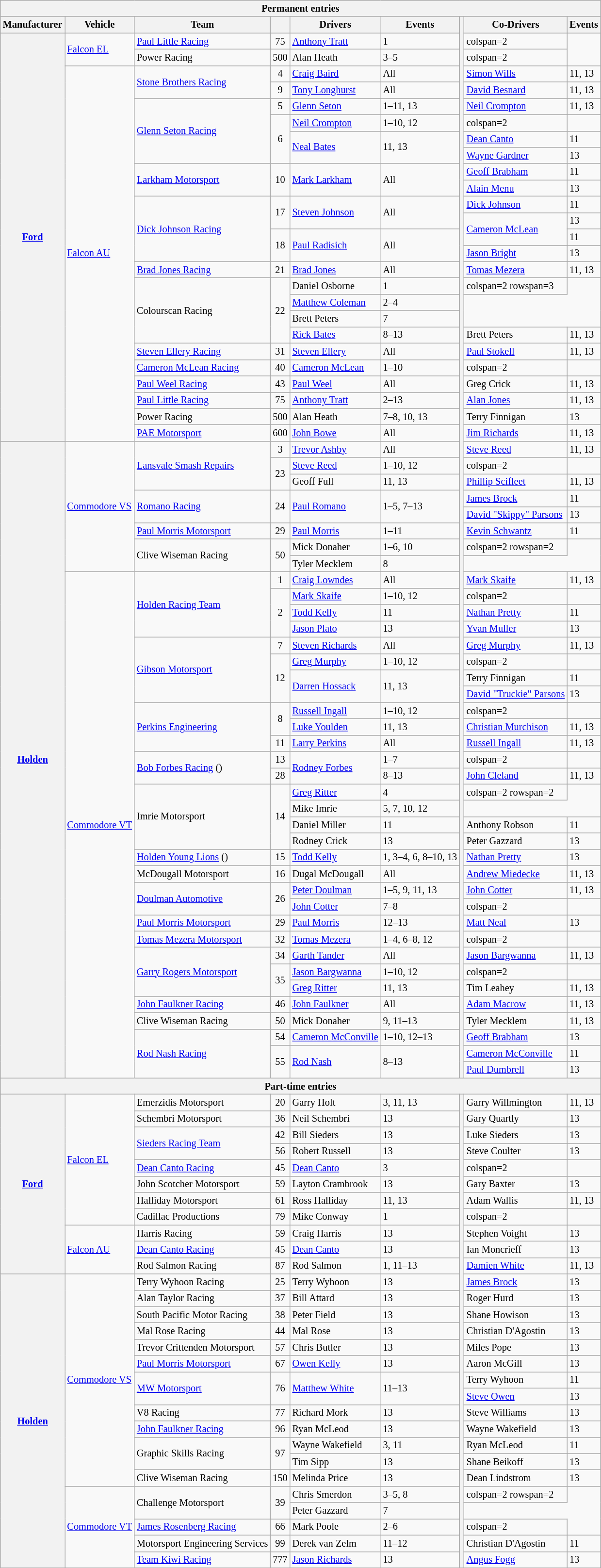<table class="wikitable" style="font-size: 85%;">
<tr>
<th colspan=9>Permanent entries</th>
</tr>
<tr>
<th>Manufacturer</th>
<th>Vehicle</th>
<th>Team</th>
<th></th>
<th>Drivers</th>
<th>Events</th>
<th rowspan=65></th>
<th>Co-Drivers</th>
<th>Events</th>
</tr>
<tr>
<th rowspan=25><a href='#'>Ford</a></th>
<td rowspan=2><a href='#'>Falcon EL</a></td>
<td><a href='#'>Paul Little Racing</a></td>
<td align=center>75</td>
<td> <a href='#'>Anthony Tratt</a></td>
<td>1</td>
<td>colspan=2 </td>
</tr>
<tr>
<td>Power Racing</td>
<td align=center>500</td>
<td> Alan Heath</td>
<td>3–5</td>
<td>colspan=2 </td>
</tr>
<tr>
<td rowspan=23><a href='#'>Falcon AU</a></td>
<td rowspan=2><a href='#'>Stone Brothers Racing</a></td>
<td align=center>4</td>
<td> <a href='#'>Craig Baird</a></td>
<td>All</td>
<td> <a href='#'>Simon Wills</a></td>
<td>11, 13</td>
</tr>
<tr>
<td align=center>9</td>
<td> <a href='#'>Tony Longhurst</a></td>
<td>All</td>
<td> <a href='#'>David Besnard</a></td>
<td>11, 13</td>
</tr>
<tr>
<td rowspan=4><a href='#'>Glenn Seton Racing</a></td>
<td align=center>5</td>
<td> <a href='#'>Glenn Seton</a></td>
<td>1–11, 13</td>
<td> <a href='#'>Neil Crompton</a></td>
<td>11, 13</td>
</tr>
<tr>
<td rowspan=3 align=center>6</td>
<td> <a href='#'>Neil Crompton</a></td>
<td>1–10, 12</td>
<td>colspan=2 </td>
</tr>
<tr>
<td rowspan=2> <a href='#'>Neal Bates</a></td>
<td rowspan=2>11, 13</td>
<td> <a href='#'>Dean Canto</a></td>
<td>11</td>
</tr>
<tr>
<td> <a href='#'>Wayne Gardner</a></td>
<td>13</td>
</tr>
<tr>
<td rowspan=2><a href='#'>Larkham Motorsport</a></td>
<td rowspan=2 align=center>10</td>
<td rowspan=2> <a href='#'>Mark Larkham</a></td>
<td rowspan=2>All</td>
<td> <a href='#'>Geoff Brabham</a></td>
<td>11</td>
</tr>
<tr>
<td> <a href='#'>Alain Menu</a></td>
<td>13</td>
</tr>
<tr>
<td rowspan=4><a href='#'>Dick Johnson Racing</a></td>
<td rowspan=2 align=center>17</td>
<td rowspan=2> <a href='#'>Steven Johnson</a></td>
<td rowspan=2>All</td>
<td> <a href='#'>Dick Johnson</a></td>
<td>11</td>
</tr>
<tr>
<td rowspan=2> <a href='#'>Cameron McLean</a></td>
<td>13</td>
</tr>
<tr>
<td rowspan=2 align=center>18</td>
<td rowspan=2> <a href='#'>Paul Radisich</a></td>
<td rowspan=2>All</td>
<td>11</td>
</tr>
<tr>
<td> <a href='#'>Jason Bright</a></td>
<td>13</td>
</tr>
<tr>
<td><a href='#'>Brad Jones Racing</a></td>
<td align=center>21</td>
<td> <a href='#'>Brad Jones</a></td>
<td>All</td>
<td> <a href='#'>Tomas Mezera</a></td>
<td>11, 13</td>
</tr>
<tr>
<td rowspan=4>Colourscan Racing</td>
<td rowspan=4 align=center>22</td>
<td> Daniel Osborne</td>
<td>1</td>
<td>colspan=2 rowspan=3 </td>
</tr>
<tr>
<td> <a href='#'>Matthew Coleman</a></td>
<td>2–4</td>
</tr>
<tr>
<td> Brett Peters</td>
<td>7</td>
</tr>
<tr>
<td> <a href='#'>Rick Bates</a></td>
<td>8–13</td>
<td> Brett Peters</td>
<td>11, 13</td>
</tr>
<tr>
<td><a href='#'>Steven Ellery Racing</a></td>
<td align=center>31</td>
<td> <a href='#'>Steven Ellery</a></td>
<td>All</td>
<td> <a href='#'>Paul Stokell</a></td>
<td>11, 13</td>
</tr>
<tr>
<td><a href='#'>Cameron McLean Racing</a></td>
<td align=center>40</td>
<td> <a href='#'>Cameron McLean</a></td>
<td>1–10</td>
<td>colspan=2 </td>
</tr>
<tr>
<td><a href='#'>Paul Weel Racing</a></td>
<td align=center>43</td>
<td> <a href='#'>Paul Weel</a></td>
<td>All</td>
<td> Greg Crick</td>
<td>11, 13</td>
</tr>
<tr>
<td><a href='#'>Paul Little Racing</a></td>
<td align=center>75</td>
<td> <a href='#'>Anthony Tratt</a></td>
<td>2–13</td>
<td> <a href='#'>Alan Jones</a></td>
<td>11, 13</td>
</tr>
<tr>
<td>Power Racing</td>
<td align=center>500</td>
<td> Alan Heath</td>
<td>7–8, 10, 13</td>
<td> Terry Finnigan</td>
<td>13</td>
</tr>
<tr>
<td><a href='#'>PAE Motorsport</a></td>
<td align=center>600</td>
<td> <a href='#'>John Bowe</a></td>
<td>All</td>
<td> <a href='#'>Jim Richards</a></td>
<td>11, 13</td>
</tr>
<tr>
<th rowspan=39><a href='#'>Holden</a></th>
<td rowspan=8><a href='#'>Commodore VS</a></td>
<td rowspan=3><a href='#'>Lansvale Smash Repairs</a></td>
<td align=center>3</td>
<td> <a href='#'>Trevor Ashby</a></td>
<td>All</td>
<td> <a href='#'>Steve Reed</a></td>
<td>11, 13</td>
</tr>
<tr>
<td rowspan=2 align=center>23</td>
<td> <a href='#'>Steve Reed</a></td>
<td>1–10, 12</td>
<td>colspan=2 </td>
</tr>
<tr>
<td> Geoff Full</td>
<td>11, 13</td>
<td> <a href='#'>Phillip Scifleet</a></td>
<td>11, 13</td>
</tr>
<tr>
<td rowspan=2><a href='#'>Romano Racing</a></td>
<td rowspan=2 align=center>24</td>
<td rowspan=2> <a href='#'>Paul Romano</a></td>
<td rowspan=2>1–5, 7–13</td>
<td> <a href='#'>James Brock</a></td>
<td>11</td>
</tr>
<tr>
<td> <a href='#'>David "Skippy" Parsons</a></td>
<td>13</td>
</tr>
<tr>
<td><a href='#'>Paul Morris Motorsport</a></td>
<td align=center>29</td>
<td> <a href='#'>Paul Morris</a></td>
<td>1–11</td>
<td> <a href='#'>Kevin Schwantz</a></td>
<td>11</td>
</tr>
<tr>
<td rowspan=2>Clive Wiseman Racing</td>
<td rowspan=2 align=center>50</td>
<td> Mick Donaher</td>
<td>1–6, 10</td>
<td>colspan=2 rowspan=2 </td>
</tr>
<tr>
<td> Tyler Mecklem</td>
<td>8</td>
</tr>
<tr>
<td rowspan=31><a href='#'>Commodore VT</a></td>
<td rowspan=4><a href='#'>Holden Racing Team</a></td>
<td align=center>1</td>
<td> <a href='#'>Craig Lowndes</a></td>
<td>All</td>
<td> <a href='#'>Mark Skaife</a></td>
<td>11, 13</td>
</tr>
<tr>
<td rowspan=3 align=center>2</td>
<td> <a href='#'>Mark Skaife</a></td>
<td>1–10, 12</td>
<td>colspan=2 </td>
</tr>
<tr>
<td> <a href='#'>Todd Kelly</a></td>
<td>11</td>
<td> <a href='#'>Nathan Pretty</a></td>
<td>11</td>
</tr>
<tr>
<td> <a href='#'>Jason Plato</a></td>
<td>13</td>
<td> <a href='#'>Yvan Muller</a></td>
<td>13</td>
</tr>
<tr>
<td rowspan=4><a href='#'>Gibson Motorsport</a></td>
<td align=center>7</td>
<td> <a href='#'>Steven Richards</a></td>
<td>All</td>
<td> <a href='#'>Greg Murphy</a></td>
<td>11, 13</td>
</tr>
<tr>
<td rowspan=3 align=center>12</td>
<td> <a href='#'>Greg Murphy</a></td>
<td>1–10, 12</td>
<td>colspan=2 </td>
</tr>
<tr>
<td rowspan=2> <a href='#'>Darren Hossack</a></td>
<td rowspan=2>11, 13</td>
<td> Terry Finnigan</td>
<td>11</td>
</tr>
<tr>
<td> <a href='#'>David "Truckie" Parsons</a></td>
<td>13</td>
</tr>
<tr>
<td rowspan=3><a href='#'>Perkins Engineering</a></td>
<td rowspan=2 align=center>8</td>
<td> <a href='#'>Russell Ingall</a></td>
<td>1–10, 12</td>
<td>colspan=2 </td>
</tr>
<tr>
<td> <a href='#'>Luke Youlden</a></td>
<td>11, 13</td>
<td> <a href='#'>Christian Murchison</a></td>
<td>11, 13</td>
</tr>
<tr>
<td align=center>11</td>
<td> <a href='#'>Larry Perkins</a></td>
<td>All</td>
<td> <a href='#'>Russell Ingall</a></td>
<td>11, 13</td>
</tr>
<tr>
<td rowspan=2><a href='#'>Bob Forbes Racing</a> ()</td>
<td align=center>13</td>
<td rowspan=2> <a href='#'>Rodney Forbes</a></td>
<td>1–7</td>
<td>colspan=2 </td>
</tr>
<tr>
<td align=center>28</td>
<td>8–13</td>
<td> <a href='#'>John Cleland</a></td>
<td>11, 13</td>
</tr>
<tr>
<td rowspan=4>Imrie Motorsport</td>
<td rowspan=4 align=center>14</td>
<td> <a href='#'>Greg Ritter</a></td>
<td>4</td>
<td>colspan=2 rowspan=2 </td>
</tr>
<tr>
<td> Mike Imrie</td>
<td>5, 7, 10, 12</td>
</tr>
<tr>
<td> Daniel Miller</td>
<td>11</td>
<td> Anthony Robson</td>
<td>11</td>
</tr>
<tr>
<td> Rodney Crick</td>
<td>13</td>
<td> Peter Gazzard</td>
<td>13</td>
</tr>
<tr>
<td><a href='#'>Holden Young Lions</a> ()</td>
<td align=center>15</td>
<td> <a href='#'>Todd Kelly</a></td>
<td>1, 3–4, 6, 8–10, 13</td>
<td> <a href='#'>Nathan Pretty</a></td>
<td>13</td>
</tr>
<tr>
<td>McDougall Motorsport</td>
<td align=center>16</td>
<td> Dugal McDougall</td>
<td>All</td>
<td> <a href='#'>Andrew Miedecke</a></td>
<td>11, 13</td>
</tr>
<tr>
<td rowspan=2><a href='#'>Doulman Automotive</a></td>
<td rowspan=2 align=center>26</td>
<td> <a href='#'>Peter Doulman</a></td>
<td>1–5, 9, 11, 13</td>
<td> <a href='#'>John Cotter</a></td>
<td>11, 13</td>
</tr>
<tr>
<td> <a href='#'>John Cotter</a></td>
<td>7–8</td>
<td>colspan=2 </td>
</tr>
<tr>
<td><a href='#'>Paul Morris Motorsport</a></td>
<td align=center>29</td>
<td> <a href='#'>Paul Morris</a></td>
<td>12–13</td>
<td> <a href='#'>Matt Neal</a></td>
<td>13</td>
</tr>
<tr>
<td><a href='#'>Tomas Mezera Motorsport</a></td>
<td align=center>32</td>
<td> <a href='#'>Tomas Mezera</a></td>
<td>1–4, 6–8, 12</td>
<td>colspan=2 </td>
</tr>
<tr>
<td rowspan=3><a href='#'>Garry Rogers Motorsport</a></td>
<td align=center>34</td>
<td> <a href='#'>Garth Tander</a></td>
<td>All</td>
<td> <a href='#'>Jason Bargwanna</a></td>
<td>11, 13</td>
</tr>
<tr>
<td rowspan=2 align=center>35</td>
<td> <a href='#'>Jason Bargwanna</a></td>
<td>1–10, 12</td>
<td>colspan=2 </td>
</tr>
<tr>
<td> <a href='#'>Greg Ritter</a></td>
<td>11, 13</td>
<td> Tim Leahey</td>
<td>11, 13</td>
</tr>
<tr>
<td><a href='#'>John Faulkner Racing</a></td>
<td align=center>46</td>
<td> <a href='#'>John Faulkner</a></td>
<td>All</td>
<td> <a href='#'>Adam Macrow</a></td>
<td>11, 13</td>
</tr>
<tr>
<td>Clive Wiseman Racing</td>
<td align=center>50</td>
<td> Mick Donaher</td>
<td>9, 11–13</td>
<td> Tyler Mecklem</td>
<td>11, 13</td>
</tr>
<tr>
<td rowspan=3><a href='#'>Rod Nash Racing</a></td>
<td align=center>54</td>
<td> <a href='#'>Cameron McConville</a></td>
<td>1–10, 12–13</td>
<td> <a href='#'>Geoff Brabham</a></td>
<td>13</td>
</tr>
<tr>
<td rowspan=2 align=center>55</td>
<td rowspan=2> <a href='#'>Rod Nash</a></td>
<td rowspan=2>8–13</td>
<td> <a href='#'>Cameron McConville</a></td>
<td>11</td>
</tr>
<tr>
<td> <a href='#'>Paul Dumbrell</a></td>
<td>13</td>
</tr>
<tr>
<th colspan=9>Part-time entries</th>
</tr>
<tr>
<th rowspan=11><a href='#'>Ford</a></th>
<td rowspan=8><a href='#'>Falcon EL</a></td>
<td>Emerzidis Motorsport</td>
<td align=center>20</td>
<td> Garry Holt</td>
<td>3, 11, 13</td>
<th rowspan=29></th>
<td> Garry Willmington</td>
<td>11, 13</td>
</tr>
<tr>
<td>Schembri Motorsport</td>
<td align=center>36</td>
<td> Neil Schembri</td>
<td>13</td>
<td> Gary Quartly</td>
<td>13</td>
</tr>
<tr>
<td rowspan=2><a href='#'>Sieders Racing Team</a></td>
<td align=center>42</td>
<td> Bill Sieders</td>
<td>13</td>
<td> Luke Sieders</td>
<td>13</td>
</tr>
<tr>
<td align=center>56</td>
<td> Robert Russell</td>
<td>13</td>
<td> Steve Coulter</td>
<td>13</td>
</tr>
<tr>
<td><a href='#'>Dean Canto Racing</a></td>
<td align=center>45</td>
<td> <a href='#'>Dean Canto</a></td>
<td>3</td>
<td>colspan=2 </td>
</tr>
<tr>
<td>John Scotcher Motorsport</td>
<td align=center>59</td>
<td> Layton Crambrook</td>
<td>13</td>
<td> Gary Baxter</td>
<td>13</td>
</tr>
<tr>
<td>Halliday Motorsport</td>
<td align=center>61</td>
<td> Ross Halliday</td>
<td>11, 13</td>
<td> Adam Wallis</td>
<td>11, 13</td>
</tr>
<tr>
<td>Cadillac Productions</td>
<td align=center>79</td>
<td> Mike Conway</td>
<td>1</td>
<td>colspan=2 </td>
</tr>
<tr>
<td rowspan=3><a href='#'>Falcon AU</a></td>
<td>Harris Racing</td>
<td align=center>59</td>
<td> Craig Harris</td>
<td>13</td>
<td> Stephen Voight</td>
<td>13</td>
</tr>
<tr>
<td><a href='#'>Dean Canto Racing</a></td>
<td align=center>45</td>
<td> <a href='#'>Dean Canto</a></td>
<td>13</td>
<td> Ian Moncrieff</td>
<td>13</td>
</tr>
<tr>
<td>Rod Salmon Racing</td>
<td align=center>87</td>
<td> Rod Salmon</td>
<td>1, 11–13</td>
<td> <a href='#'>Damien White</a></td>
<td>11, 13</td>
</tr>
<tr>
<th rowspan=18><a href='#'>Holden</a></th>
<td rowspan=13><a href='#'>Commodore VS</a></td>
<td>Terry Wyhoon Racing</td>
<td align=center>25</td>
<td> Terry Wyhoon</td>
<td>13</td>
<td> <a href='#'>James Brock</a></td>
<td>13</td>
</tr>
<tr>
<td>Alan Taylor Racing</td>
<td align=center>37</td>
<td> Bill Attard</td>
<td>13</td>
<td> Roger Hurd</td>
<td>13</td>
</tr>
<tr>
<td>South Pacific Motor Racing</td>
<td align=center>38</td>
<td> Peter Field</td>
<td>13</td>
<td> Shane Howison</td>
<td>13</td>
</tr>
<tr>
<td>Mal Rose Racing</td>
<td align=center>44</td>
<td> Mal Rose</td>
<td>13</td>
<td> Christian D'Agostin</td>
<td>13</td>
</tr>
<tr>
<td>Trevor Crittenden Motorsport</td>
<td align=center>57</td>
<td> Chris Butler</td>
<td>13</td>
<td> Miles Pope</td>
<td>13</td>
</tr>
<tr>
<td><a href='#'>Paul Morris Motorsport</a></td>
<td align=center>67</td>
<td> <a href='#'>Owen Kelly</a></td>
<td>13</td>
<td> Aaron McGill</td>
<td>13</td>
</tr>
<tr>
<td rowspan=2><a href='#'>MW Motorsport</a></td>
<td rowspan=2 align=center>76</td>
<td rowspan=2> <a href='#'>Matthew White</a></td>
<td rowspan=2>11–13</td>
<td> Terry Wyhoon</td>
<td>11</td>
</tr>
<tr>
<td> <a href='#'>Steve Owen</a></td>
<td>13</td>
</tr>
<tr>
<td>V8 Racing</td>
<td align=center>77</td>
<td> Richard Mork</td>
<td>13</td>
<td> Steve Williams</td>
<td>13</td>
</tr>
<tr>
<td><a href='#'>John Faulkner Racing</a></td>
<td align=center>96</td>
<td> Ryan McLeod</td>
<td>13</td>
<td> Wayne Wakefield</td>
<td>13</td>
</tr>
<tr>
<td rowspan=2>Graphic Skills Racing</td>
<td rowspan=2 align=center>97</td>
<td> Wayne Wakefield</td>
<td>3, 11</td>
<td> Ryan McLeod</td>
<td>11</td>
</tr>
<tr>
<td> Tim Sipp</td>
<td>13</td>
<td> Shane Beikoff</td>
<td>13</td>
</tr>
<tr>
<td>Clive Wiseman Racing</td>
<td align=center>150</td>
<td> Melinda Price</td>
<td>13</td>
<td> Dean Lindstrom</td>
<td>13</td>
</tr>
<tr>
<td rowspan=5><a href='#'>Commodore VT</a></td>
<td rowspan=2>Challenge Motorsport</td>
<td rowspan=2 align=center>39</td>
<td> Chris Smerdon</td>
<td>3–5, 8</td>
<td>colspan=2 rowspan=2 </td>
</tr>
<tr>
<td> Peter Gazzard</td>
<td>7</td>
</tr>
<tr>
<td><a href='#'>James Rosenberg Racing</a></td>
<td align=center>66</td>
<td> Mark Poole</td>
<td>2–6</td>
<td>colspan=2 </td>
</tr>
<tr>
<td>Motorsport Engineering Services</td>
<td align=center>99</td>
<td> Derek van Zelm</td>
<td>11–12</td>
<td> Christian D'Agostin</td>
<td>11</td>
</tr>
<tr>
<td><a href='#'>Team Kiwi Racing</a></td>
<td align=center>777</td>
<td> <a href='#'>Jason Richards</a></td>
<td>13</td>
<td> <a href='#'>Angus Fogg</a></td>
<td>13</td>
</tr>
</table>
